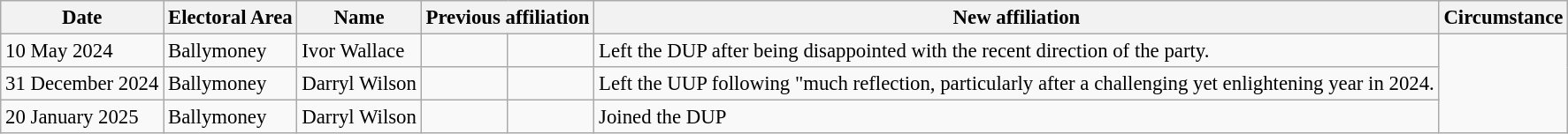<table class="wikitable" style="font-size: 95%">
<tr>
<th>Date</th>
<th>Electoral Area</th>
<th>Name</th>
<th colspan="2">Previous affiliation</th>
<th colspan="2">New affiliation</th>
<th>Circumstance</th>
</tr>
<tr>
<td>10 May 2024</td>
<td>Ballymoney</td>
<td>Ivor Wallace</td>
<td></td>
<td></td>
<td>Left the DUP after being disappointed with the recent direction of the party.</td>
</tr>
<tr>
<td>31 December 2024</td>
<td>Ballymoney</td>
<td>Darryl Wilson</td>
<td></td>
<td></td>
<td>Left the UUP following "much reflection, particularly after a challenging yet enlightening year in 2024.</td>
</tr>
<tr>
<td>20 January 2025</td>
<td>Ballymoney</td>
<td>Darryl Wilson</td>
<td></td>
<td></td>
<td>Joined the DUP</td>
</tr>
</table>
